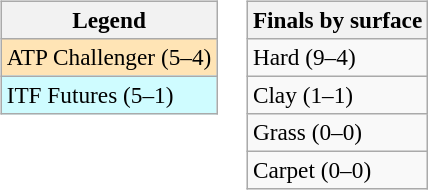<table>
<tr valign=top>
<td><br><table class=wikitable style=font-size:97%>
<tr>
<th>Legend</th>
</tr>
<tr bgcolor=moccasin>
<td>ATP Challenger (5–4)</td>
</tr>
<tr bgcolor=cffcff>
<td>ITF Futures (5–1)</td>
</tr>
</table>
</td>
<td><br><table class=wikitable style=font-size:97%>
<tr>
<th>Finals by surface</th>
</tr>
<tr>
<td>Hard (9–4)</td>
</tr>
<tr>
<td>Clay (1–1)</td>
</tr>
<tr>
<td>Grass (0–0)</td>
</tr>
<tr>
<td>Carpet (0–0)</td>
</tr>
</table>
</td>
</tr>
</table>
